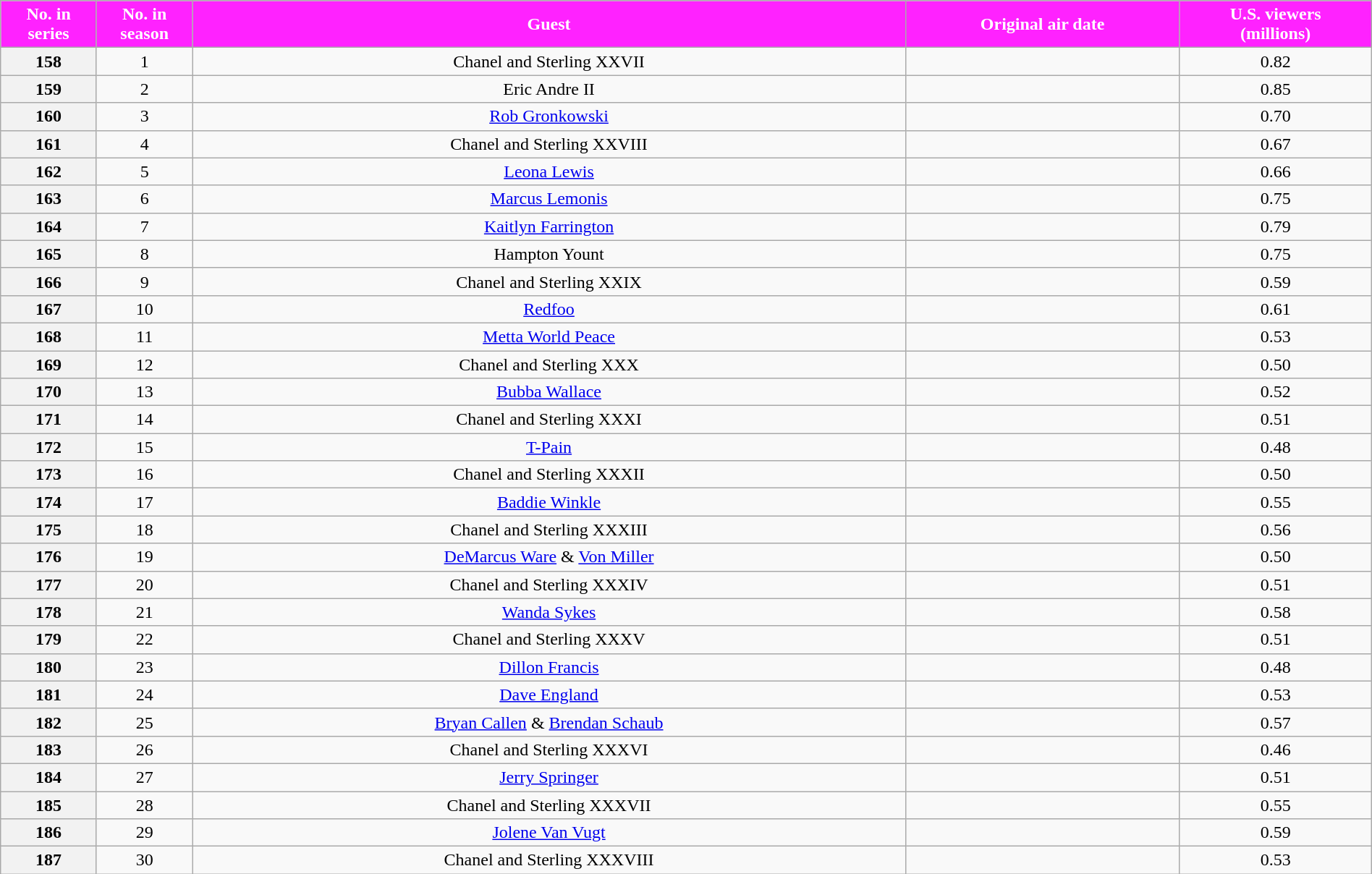<table class="wikitable plainrowheaders" style="width:100%;text-align: center">
<tr>
<th scope="col" style="background-color: #FF22FF; color: #FFFFFF;" width=7%>No. in<br>series</th>
<th scope="col" style="background-color: #FF22FF; color: #FFFFFF;" width=7%>No. in<br>season</th>
<th scope="col" style="background-color: #FF22FF; color: #FFFFFF;">Guest</th>
<th scope="col" style="background-color: #FF22FF; color: #FFFFFF;" width=20%>Original air date</th>
<th scope="col" style="background-color: #FF22FF; color: #FFFFFF;" width=14%>U.S. viewers<br>(millions)</th>
</tr>
<tr>
<th>158</th>
<td>1</td>
<td>Chanel and Sterling XXVII</td>
<td></td>
<td>0.82</td>
</tr>
<tr>
<th>159</th>
<td>2</td>
<td>Eric Andre II</td>
<td></td>
<td>0.85</td>
</tr>
<tr>
<th>160</th>
<td>3</td>
<td><a href='#'>Rob Gronkowski</a></td>
<td></td>
<td>0.70</td>
</tr>
<tr>
<th>161</th>
<td>4</td>
<td>Chanel and Sterling XXVIII</td>
<td></td>
<td>0.67</td>
</tr>
<tr>
<th>162</th>
<td>5</td>
<td><a href='#'>Leona Lewis</a></td>
<td></td>
<td>0.66</td>
</tr>
<tr>
<th>163</th>
<td>6</td>
<td><a href='#'>Marcus Lemonis</a></td>
<td></td>
<td>0.75</td>
</tr>
<tr>
<th>164</th>
<td>7</td>
<td><a href='#'>Kaitlyn Farrington</a></td>
<td></td>
<td>0.79</td>
</tr>
<tr>
<th>165</th>
<td>8</td>
<td>Hampton Yount</td>
<td></td>
<td>0.75</td>
</tr>
<tr>
<th>166</th>
<td>9</td>
<td>Chanel and Sterling XXIX</td>
<td></td>
<td>0.59</td>
</tr>
<tr>
<th>167</th>
<td>10</td>
<td><a href='#'>Redfoo</a></td>
<td></td>
<td>0.61</td>
</tr>
<tr>
<th>168</th>
<td>11</td>
<td><a href='#'>Metta World Peace</a></td>
<td></td>
<td>0.53</td>
</tr>
<tr>
<th>169</th>
<td>12</td>
<td>Chanel and Sterling XXX</td>
<td></td>
<td>0.50</td>
</tr>
<tr>
<th>170</th>
<td>13</td>
<td><a href='#'>Bubba Wallace</a></td>
<td></td>
<td>0.52</td>
</tr>
<tr>
<th>171</th>
<td>14</td>
<td>Chanel and Sterling XXXI</td>
<td></td>
<td>0.51</td>
</tr>
<tr>
<th>172</th>
<td>15</td>
<td><a href='#'>T-Pain</a></td>
<td></td>
<td>0.48</td>
</tr>
<tr>
<th>173</th>
<td>16</td>
<td>Chanel and Sterling XXXII</td>
<td></td>
<td>0.50</td>
</tr>
<tr>
<th>174</th>
<td>17</td>
<td><a href='#'>Baddie Winkle</a></td>
<td></td>
<td>0.55</td>
</tr>
<tr>
<th>175</th>
<td>18</td>
<td>Chanel and Sterling XXXIII</td>
<td></td>
<td>0.56</td>
</tr>
<tr>
<th>176</th>
<td>19</td>
<td><a href='#'>DeMarcus Ware</a> & <a href='#'>Von Miller</a></td>
<td></td>
<td>0.50</td>
</tr>
<tr>
<th>177</th>
<td>20</td>
<td>Chanel and Sterling XXXIV</td>
<td></td>
<td>0.51</td>
</tr>
<tr>
<th>178</th>
<td>21</td>
<td><a href='#'>Wanda Sykes</a></td>
<td></td>
<td>0.58</td>
</tr>
<tr>
<th>179</th>
<td>22</td>
<td>Chanel and Sterling XXXV</td>
<td></td>
<td>0.51</td>
</tr>
<tr>
<th>180</th>
<td>23</td>
<td><a href='#'>Dillon Francis</a></td>
<td></td>
<td>0.48</td>
</tr>
<tr>
<th>181</th>
<td>24</td>
<td><a href='#'>Dave England</a></td>
<td></td>
<td>0.53</td>
</tr>
<tr>
<th>182</th>
<td>25</td>
<td><a href='#'>Bryan Callen</a> & <a href='#'>Brendan Schaub</a></td>
<td></td>
<td>0.57</td>
</tr>
<tr>
<th>183</th>
<td>26</td>
<td>Chanel and Sterling XXXVI</td>
<td></td>
<td>0.46</td>
</tr>
<tr>
<th>184</th>
<td>27</td>
<td><a href='#'>Jerry Springer</a></td>
<td></td>
<td>0.51</td>
</tr>
<tr>
<th>185</th>
<td>28</td>
<td>Chanel and Sterling XXXVII</td>
<td></td>
<td>0.55</td>
</tr>
<tr>
<th>186</th>
<td>29</td>
<td><a href='#'>Jolene Van Vugt</a></td>
<td></td>
<td>0.59</td>
</tr>
<tr>
<th>187</th>
<td>30</td>
<td>Chanel and Sterling XXXVIII</td>
<td></td>
<td>0.53</td>
</tr>
</table>
